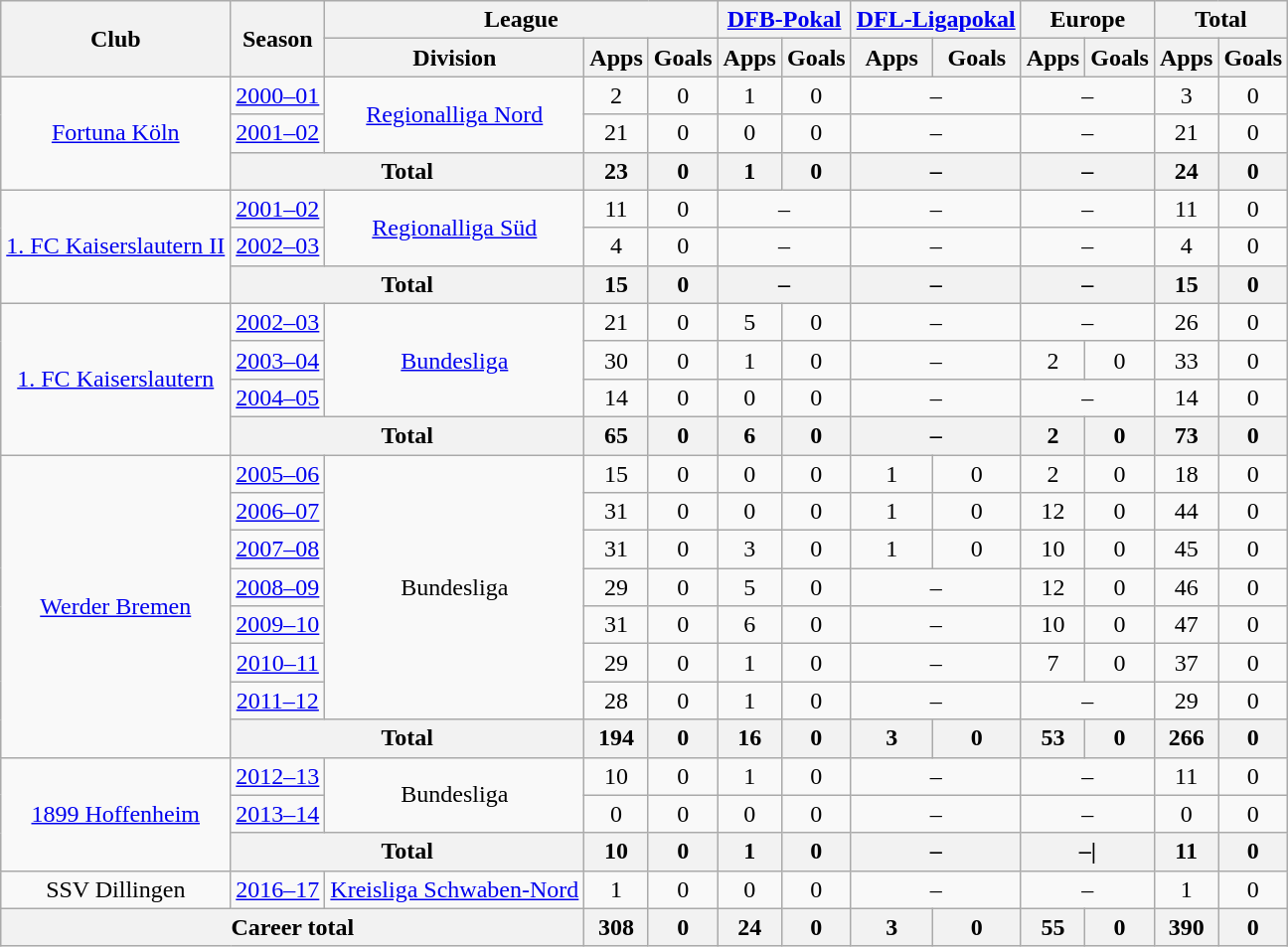<table class="wikitable" style="text-align:center">
<tr>
<th rowspan="2">Club</th>
<th rowspan="2">Season</th>
<th colspan="3">League</th>
<th colspan="2"><a href='#'>DFB-Pokal</a></th>
<th colspan="2"><a href='#'>DFL-Ligapokal</a></th>
<th colspan="2">Europe</th>
<th colspan="2">Total</th>
</tr>
<tr>
<th>Division</th>
<th>Apps</th>
<th>Goals</th>
<th>Apps</th>
<th>Goals</th>
<th>Apps</th>
<th>Goals</th>
<th>Apps</th>
<th>Goals</th>
<th>Apps</th>
<th>Goals</th>
</tr>
<tr>
<td rowspan="3"><a href='#'>Fortuna Köln</a></td>
<td><a href='#'>2000–01</a></td>
<td rowspan="2"><a href='#'>Regionalliga Nord</a></td>
<td>2</td>
<td>0</td>
<td>1</td>
<td>0</td>
<td colspan="2">–</td>
<td colspan="2">–</td>
<td>3</td>
<td>0</td>
</tr>
<tr>
<td><a href='#'>2001–02</a></td>
<td>21</td>
<td>0</td>
<td>0</td>
<td>0</td>
<td colspan="2">–</td>
<td colspan="2">–</td>
<td>21</td>
<td>0</td>
</tr>
<tr>
<th colspan="2">Total</th>
<th>23</th>
<th>0</th>
<th>1</th>
<th>0</th>
<th colspan="2">–</th>
<th colspan="2">–</th>
<th>24</th>
<th>0</th>
</tr>
<tr>
<td rowspan="3"><a href='#'>1. FC Kaiserslautern II</a></td>
<td><a href='#'>2001–02</a></td>
<td rowspan="2"><a href='#'>Regionalliga Süd</a></td>
<td>11</td>
<td>0</td>
<td colspan="2">–</td>
<td colspan="2">–</td>
<td colspan="2">–</td>
<td>11</td>
<td>0</td>
</tr>
<tr>
<td><a href='#'>2002–03</a></td>
<td>4</td>
<td>0</td>
<td colspan="2">–</td>
<td colspan="2">–</td>
<td colspan="2">–</td>
<td>4</td>
<td>0</td>
</tr>
<tr>
<th colspan="2">Total</th>
<th>15</th>
<th>0</th>
<th colspan="2">–</th>
<th colspan="2">–</th>
<th colspan="2">–</th>
<th>15</th>
<th>0</th>
</tr>
<tr>
<td rowspan="4"><a href='#'>1. FC Kaiserslautern</a></td>
<td><a href='#'>2002–03</a></td>
<td rowspan="3"><a href='#'>Bundesliga</a></td>
<td>21</td>
<td>0</td>
<td>5</td>
<td>0</td>
<td colspan="2">–</td>
<td colspan="2">–</td>
<td>26</td>
<td>0</td>
</tr>
<tr>
<td><a href='#'>2003–04</a></td>
<td>30</td>
<td>0</td>
<td>1</td>
<td>0</td>
<td colspan="2">–</td>
<td>2</td>
<td>0</td>
<td>33</td>
<td>0</td>
</tr>
<tr>
<td><a href='#'>2004–05</a></td>
<td>14</td>
<td>0</td>
<td>0</td>
<td>0</td>
<td colspan="2">–</td>
<td colspan="2">–</td>
<td>14</td>
<td>0</td>
</tr>
<tr>
<th colspan="2">Total</th>
<th>65</th>
<th>0</th>
<th>6</th>
<th>0</th>
<th colspan="2">–</th>
<th>2</th>
<th>0</th>
<th>73</th>
<th>0</th>
</tr>
<tr>
<td rowspan="8"><a href='#'>Werder Bremen</a></td>
<td><a href='#'>2005–06</a></td>
<td rowspan="7">Bundesliga</td>
<td>15</td>
<td>0</td>
<td>0</td>
<td>0</td>
<td>1</td>
<td>0</td>
<td>2</td>
<td>0</td>
<td>18</td>
<td>0</td>
</tr>
<tr>
<td><a href='#'>2006–07</a></td>
<td>31</td>
<td>0</td>
<td>0</td>
<td>0</td>
<td>1</td>
<td>0</td>
<td>12</td>
<td>0</td>
<td>44</td>
<td>0</td>
</tr>
<tr>
<td><a href='#'>2007–08</a></td>
<td>31</td>
<td>0</td>
<td>3</td>
<td>0</td>
<td>1</td>
<td>0</td>
<td>10</td>
<td>0</td>
<td>45</td>
<td>0</td>
</tr>
<tr>
<td><a href='#'>2008–09</a></td>
<td>29</td>
<td>0</td>
<td>5</td>
<td>0</td>
<td colspan="2">–</td>
<td>12</td>
<td>0</td>
<td>46</td>
<td>0</td>
</tr>
<tr>
<td><a href='#'>2009–10</a></td>
<td>31</td>
<td>0</td>
<td>6</td>
<td>0</td>
<td colspan="2">–</td>
<td>10</td>
<td>0</td>
<td>47</td>
<td>0</td>
</tr>
<tr>
<td><a href='#'>2010–11</a></td>
<td>29</td>
<td>0</td>
<td>1</td>
<td>0</td>
<td colspan="2">–</td>
<td>7</td>
<td>0</td>
<td>37</td>
<td>0</td>
</tr>
<tr>
<td><a href='#'>2011–12</a></td>
<td>28</td>
<td>0</td>
<td>1</td>
<td>0</td>
<td colspan="2">–</td>
<td colspan="2">–</td>
<td>29</td>
<td>0</td>
</tr>
<tr>
<th colspan="2">Total</th>
<th>194</th>
<th>0</th>
<th>16</th>
<th>0</th>
<th>3</th>
<th>0</th>
<th>53</th>
<th>0</th>
<th>266</th>
<th>0</th>
</tr>
<tr>
<td rowspan="3"><a href='#'>1899 Hoffenheim</a></td>
<td><a href='#'>2012–13</a></td>
<td rowspan="2">Bundesliga</td>
<td>10</td>
<td>0</td>
<td>1</td>
<td>0</td>
<td colspan="2">–</td>
<td colspan="2">–</td>
<td>11</td>
<td>0</td>
</tr>
<tr>
<td><a href='#'>2013–14</a></td>
<td>0</td>
<td>0</td>
<td>0</td>
<td>0</td>
<td colspan="2">–</td>
<td colspan="2">–</td>
<td>0</td>
<td>0</td>
</tr>
<tr>
<th colspan="2">Total</th>
<th>10</th>
<th>0</th>
<th>1</th>
<th>0</th>
<th colspan="2">–</th>
<th colspan="2">–|</th>
<th>11</th>
<th>0</th>
</tr>
<tr>
<td>SSV Dillingen</td>
<td><a href='#'>2016–17</a></td>
<td><a href='#'>Kreisliga Schwaben-Nord</a></td>
<td>1</td>
<td>0</td>
<td>0</td>
<td>0</td>
<td colspan="2">–</td>
<td colspan="2">–</td>
<td>1</td>
<td>0</td>
</tr>
<tr>
<th colspan="3">Career total</th>
<th>308</th>
<th>0</th>
<th>24</th>
<th>0</th>
<th>3</th>
<th>0</th>
<th>55</th>
<th>0</th>
<th>390</th>
<th>0</th>
</tr>
</table>
